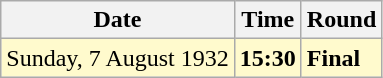<table class="wikitable">
<tr>
<th>Date</th>
<th>Time</th>
<th>Round</th>
</tr>
<tr style=background:lemonchiffon>
<td>Sunday, 7 August 1932</td>
<td><strong>15:30</strong></td>
<td><strong>Final</strong></td>
</tr>
</table>
